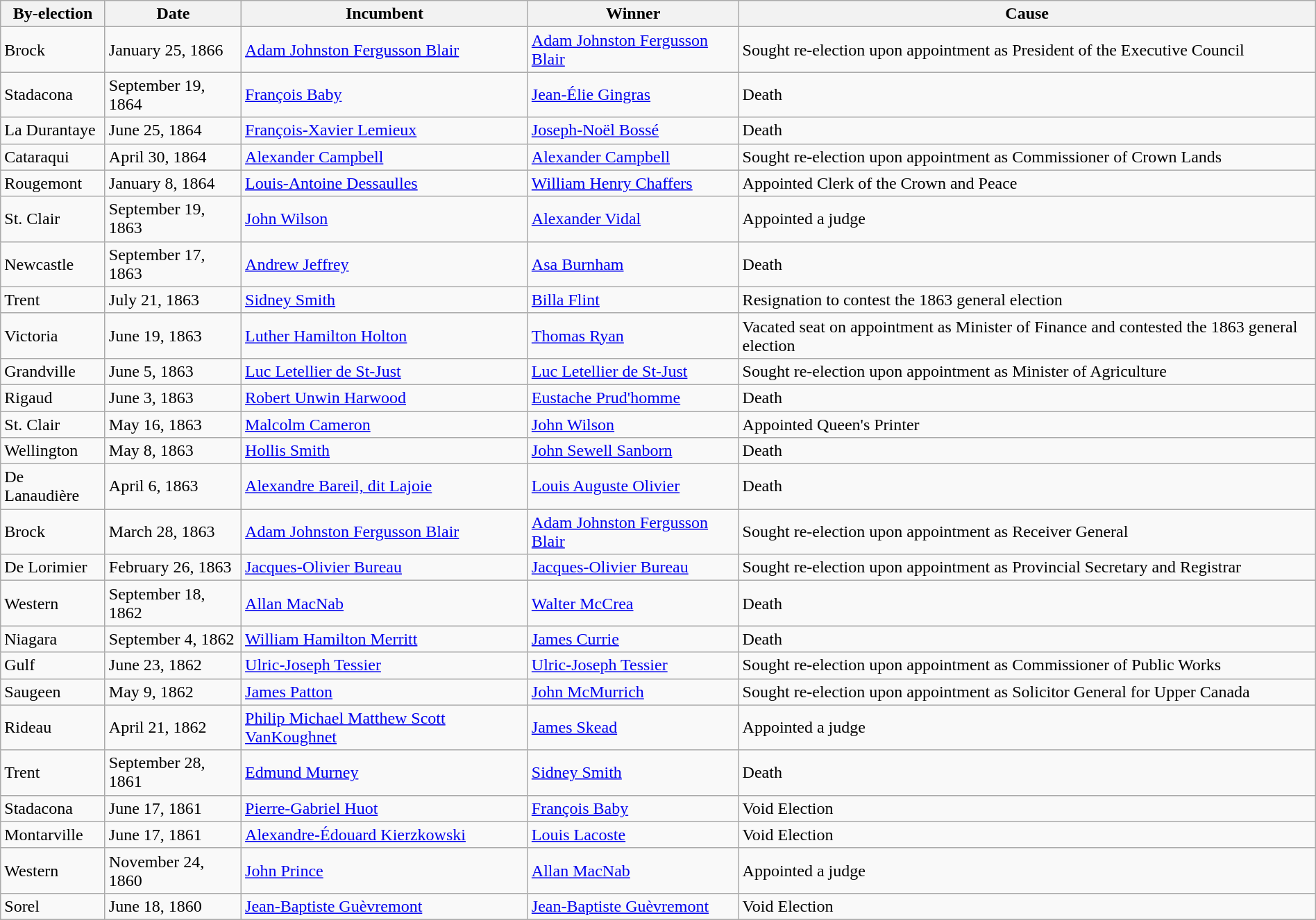<table class=wikitable style="width:100%">
<tr>
<th>By-election</th>
<th>Date</th>
<th>Incumbent</th>
<th>Winner</th>
<th>Cause</th>
</tr>
<tr>
<td>Brock</td>
<td>January 25, 1866</td>
<td><a href='#'>Adam Johnston Fergusson Blair</a></td>
<td><a href='#'>Adam Johnston Fergusson Blair</a></td>
<td>Sought re-election upon appointment as President of the Executive Council</td>
</tr>
<tr>
<td>Stadacona</td>
<td>September 19, 1864</td>
<td><a href='#'>François Baby</a></td>
<td><a href='#'>Jean-Élie Gingras</a></td>
<td>Death</td>
</tr>
<tr>
<td>La Durantaye</td>
<td>June 25, 1864</td>
<td><a href='#'>François-Xavier Lemieux</a></td>
<td><a href='#'>Joseph-Noël Bossé</a></td>
<td>Death</td>
</tr>
<tr>
<td>Cataraqui</td>
<td>April 30, 1864</td>
<td><a href='#'>Alexander Campbell</a></td>
<td><a href='#'>Alexander Campbell</a></td>
<td>Sought re-election upon appointment as Commissioner of Crown Lands</td>
</tr>
<tr>
<td>Rougemont</td>
<td>January 8, 1864</td>
<td><a href='#'>Louis-Antoine Dessaulles</a></td>
<td><a href='#'>William Henry Chaffers</a></td>
<td>Appointed Clerk of the Crown and Peace</td>
</tr>
<tr>
<td>St. Clair</td>
<td>September 19, 1863</td>
<td><a href='#'>John Wilson</a></td>
<td><a href='#'>Alexander Vidal</a></td>
<td>Appointed a judge</td>
</tr>
<tr>
<td>Newcastle</td>
<td>September 17, 1863</td>
<td><a href='#'>Andrew Jeffrey</a></td>
<td><a href='#'>Asa Burnham</a></td>
<td>Death</td>
</tr>
<tr>
<td>Trent</td>
<td>July 21, 1863</td>
<td><a href='#'>Sidney Smith</a></td>
<td><a href='#'>Billa Flint</a></td>
<td>Resignation to contest the 1863 general election</td>
</tr>
<tr>
<td>Victoria</td>
<td>June 19, 1863</td>
<td><a href='#'>Luther Hamilton Holton</a></td>
<td><a href='#'>Thomas Ryan</a></td>
<td>Vacated seat on appointment as Minister of Finance and contested the 1863 general election</td>
</tr>
<tr>
<td>Grandville</td>
<td>June 5, 1863</td>
<td><a href='#'>Luc Letellier de St-Just</a></td>
<td><a href='#'>Luc Letellier de St-Just</a></td>
<td>Sought re-election upon appointment as Minister of Agriculture</td>
</tr>
<tr>
<td>Rigaud</td>
<td>June 3, 1863</td>
<td><a href='#'>Robert Unwin Harwood</a></td>
<td><a href='#'>Eustache Prud'homme</a></td>
<td>Death</td>
</tr>
<tr>
<td>St. Clair</td>
<td>May 16, 1863</td>
<td><a href='#'>Malcolm Cameron</a></td>
<td><a href='#'>John Wilson</a></td>
<td>Appointed Queen's Printer</td>
</tr>
<tr>
<td>Wellington</td>
<td>May 8, 1863</td>
<td><a href='#'>Hollis Smith</a></td>
<td><a href='#'>John Sewell Sanborn</a></td>
<td>Death</td>
</tr>
<tr>
<td>De Lanaudière</td>
<td>April 6, 1863</td>
<td><a href='#'>Alexandre Bareil, dit Lajoie</a></td>
<td><a href='#'>Louis Auguste Olivier</a></td>
<td>Death</td>
</tr>
<tr>
<td>Brock</td>
<td>March 28, 1863</td>
<td><a href='#'>Adam Johnston Fergusson Blair</a></td>
<td><a href='#'>Adam Johnston Fergusson Blair</a></td>
<td>Sought re-election upon appointment as Receiver General</td>
</tr>
<tr>
<td>De Lorimier</td>
<td>February 26, 1863</td>
<td><a href='#'>Jacques-Olivier Bureau</a></td>
<td><a href='#'>Jacques-Olivier Bureau</a></td>
<td>Sought re-election upon appointment as Provincial Secretary and Registrar</td>
</tr>
<tr>
<td>Western</td>
<td>September 18, 1862</td>
<td><a href='#'>Allan MacNab</a></td>
<td><a href='#'>Walter McCrea</a></td>
<td>Death</td>
</tr>
<tr>
<td>Niagara</td>
<td>September 4, 1862</td>
<td><a href='#'>William Hamilton Merritt</a></td>
<td><a href='#'>James Currie</a></td>
<td>Death</td>
</tr>
<tr>
<td>Gulf</td>
<td>June 23, 1862</td>
<td><a href='#'>Ulric-Joseph Tessier</a></td>
<td><a href='#'>Ulric-Joseph Tessier</a></td>
<td>Sought re-election upon appointment as Commissioner of Public Works</td>
</tr>
<tr>
<td>Saugeen</td>
<td>May 9, 1862</td>
<td><a href='#'>James Patton</a></td>
<td><a href='#'>John McMurrich</a></td>
<td>Sought re-election upon appointment as Solicitor General for Upper Canada</td>
</tr>
<tr>
<td>Rideau</td>
<td>April 21, 1862</td>
<td><a href='#'>Philip Michael Matthew Scott VanKoughnet</a></td>
<td><a href='#'>James Skead</a></td>
<td>Appointed a judge</td>
</tr>
<tr>
<td>Trent</td>
<td>September 28, 1861</td>
<td><a href='#'>Edmund Murney</a></td>
<td><a href='#'>Sidney Smith</a></td>
<td>Death</td>
</tr>
<tr>
<td>Stadacona</td>
<td>June 17, 1861</td>
<td><a href='#'>Pierre-Gabriel Huot</a></td>
<td><a href='#'>François Baby</a></td>
<td>Void Election</td>
</tr>
<tr>
<td>Montarville</td>
<td>June 17, 1861</td>
<td><a href='#'>Alexandre-Édouard Kierzkowski</a></td>
<td><a href='#'>Louis Lacoste</a></td>
<td>Void Election</td>
</tr>
<tr>
<td>Western</td>
<td>November 24, 1860</td>
<td><a href='#'>John Prince</a></td>
<td><a href='#'>Allan MacNab</a></td>
<td>Appointed a judge</td>
</tr>
<tr>
<td>Sorel</td>
<td>June 18, 1860</td>
<td><a href='#'>Jean-Baptiste Guèvremont</a></td>
<td><a href='#'>Jean-Baptiste Guèvremont</a></td>
<td>Void Election</td>
</tr>
</table>
